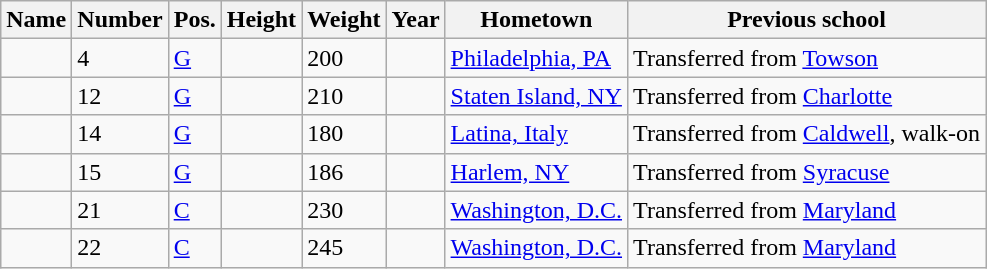<table class="wikitable sortable" border="1">
<tr>
<th>Name</th>
<th>Number</th>
<th>Pos.</th>
<th>Height</th>
<th>Weight</th>
<th>Year</th>
<th>Hometown</th>
<th class="unsortable">Previous school</th>
</tr>
<tr>
<td></td>
<td>4</td>
<td><a href='#'>G</a></td>
<td></td>
<td>200</td>
<td></td>
<td><a href='#'>Philadelphia, PA</a></td>
<td>Transferred from <a href='#'>Towson</a></td>
</tr>
<tr>
<td></td>
<td>12</td>
<td><a href='#'>G</a></td>
<td></td>
<td>210</td>
<td></td>
<td><a href='#'>Staten Island, NY</a></td>
<td>Transferred from <a href='#'>Charlotte</a></td>
</tr>
<tr>
<td></td>
<td>14</td>
<td><a href='#'>G</a></td>
<td></td>
<td>180</td>
<td></td>
<td><a href='#'>Latina, Italy</a></td>
<td>Transferred from <a href='#'>Caldwell</a>, walk-on</td>
</tr>
<tr>
<td></td>
<td>15</td>
<td><a href='#'>G</a></td>
<td></td>
<td>186</td>
<td></td>
<td><a href='#'>Harlem, NY</a></td>
<td>Transferred from <a href='#'>Syracuse</a></td>
</tr>
<tr>
<td></td>
<td>21</td>
<td><a href='#'>C</a></td>
<td></td>
<td>230</td>
<td></td>
<td><a href='#'>Washington, D.C.</a></td>
<td>Transferred from <a href='#'>Maryland</a></td>
</tr>
<tr>
<td></td>
<td>22</td>
<td><a href='#'>C</a></td>
<td></td>
<td>245</td>
<td></td>
<td><a href='#'>Washington, D.C.</a></td>
<td>Transferred from <a href='#'>Maryland</a></td>
</tr>
</table>
